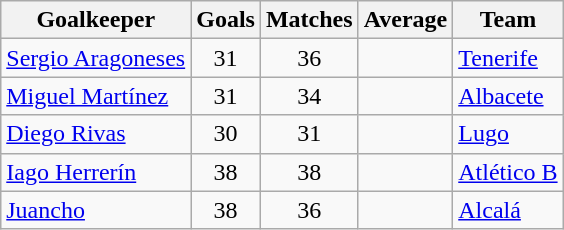<table class="wikitable sortable">
<tr>
<th>Goalkeeper</th>
<th>Goals</th>
<th>Matches</th>
<th>Average</th>
<th>Team</th>
</tr>
<tr>
<td> <a href='#'>Sergio Aragoneses</a></td>
<td align=center>31</td>
<td align=center>36</td>
<td align=center></td>
<td><a href='#'>Tenerife</a></td>
</tr>
<tr>
<td> <a href='#'>Miguel Martínez</a></td>
<td align=center>31</td>
<td align=center>34</td>
<td align=center></td>
<td><a href='#'>Albacete</a></td>
</tr>
<tr>
<td> <a href='#'>Diego Rivas</a></td>
<td align=center>30</td>
<td align=center>31</td>
<td align=center></td>
<td><a href='#'>Lugo</a></td>
</tr>
<tr>
<td> <a href='#'>Iago Herrerín</a></td>
<td align=center>38</td>
<td align=center>38</td>
<td align=center></td>
<td><a href='#'>Atlético B</a></td>
</tr>
<tr>
<td> <a href='#'>Juancho</a></td>
<td align=center>38</td>
<td align=center>36</td>
<td align=center></td>
<td><a href='#'>Alcalá</a></td>
</tr>
</table>
